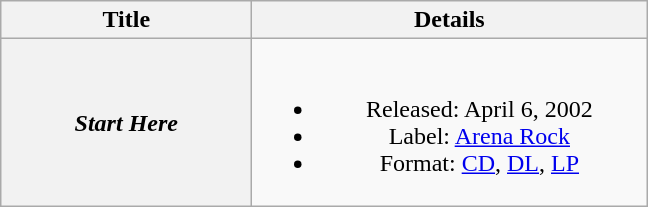<table class="wikitable plainrowheaders" style="text-align:center;">
<tr>
<th rowspan="1" style="width:10em;">Title</th>
<th rowspan="1" style="width:16em;">Details</th>
</tr>
<tr>
<th scope="row"><em>Start Here</em></th>
<td><br><ul><li>Released: April 6, 2002</li><li>Label: <a href='#'>Arena Rock</a></li><li>Format: <a href='#'>CD</a>, <a href='#'>DL</a>, <a href='#'>LP</a></li></ul></td>
</tr>
</table>
